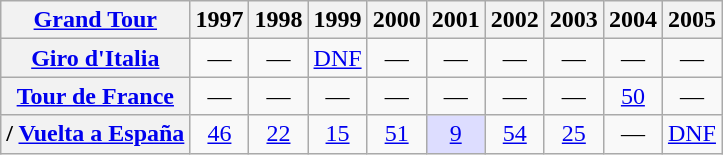<table class="wikitable plainrowheaders">
<tr>
<th scope="col"><a href='#'>Grand Tour</a></th>
<th scope="col">1997</th>
<th scope="col">1998</th>
<th scope="col">1999</th>
<th scope="col">2000</th>
<th scope="col">2001</th>
<th scope="col">2002</th>
<th scope="col">2003</th>
<th scope="col">2004</th>
<th scope="col">2005</th>
</tr>
<tr style="text-align:center;">
<th scope="row"> <a href='#'>Giro d'Italia</a></th>
<td>—</td>
<td>—</td>
<td><a href='#'>DNF</a></td>
<td>—</td>
<td>—</td>
<td>—</td>
<td>—</td>
<td>—</td>
<td>—</td>
</tr>
<tr style="text-align:center;">
<th scope="row"> <a href='#'>Tour de France</a></th>
<td>—</td>
<td>—</td>
<td>—</td>
<td>—</td>
<td>—</td>
<td>—</td>
<td>—</td>
<td><a href='#'>50</a></td>
<td>—</td>
</tr>
<tr style="text-align:center;">
<th scope="row">/ <a href='#'>Vuelta a España</a></th>
<td><a href='#'>46</a></td>
<td><a href='#'>22</a></td>
<td><a href='#'>15</a></td>
<td><a href='#'>51</a></td>
<td style="background:#ddf;"><a href='#'>9</a></td>
<td><a href='#'>54</a></td>
<td><a href='#'>25</a></td>
<td>—</td>
<td><a href='#'>DNF</a></td>
</tr>
</table>
